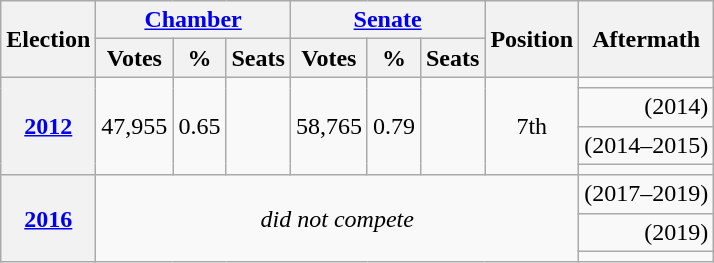<table class="wikitable" style="text-align: right;">
<tr>
<th rowspan="2">Election</th>
<th colspan="3"><a href='#'>Chamber</a></th>
<th colspan="3"><a href='#'>Senate</a></th>
<th rowspan="2">Position</th>
<th rowspan="2">Aftermath</th>
</tr>
<tr>
<th>Votes</th>
<th>%</th>
<th>Seats</th>
<th>Votes</th>
<th>%</th>
<th>Seats</th>
</tr>
<tr>
<th rowspan=4><a href='#'>2012</a></th>
<td rowspan=4>47,955</td>
<td rowspan=4>0.65</td>
<td rowspan=4></td>
<td rowspan=4>58,765</td>
<td rowspan=4>0.79</td>
<td rowspan=4></td>
<td rowspan=4; style="text-align: center;">7th</td>
<td></td>
</tr>
<tr>
<td> (2014)</td>
</tr>
<tr>
<td> (2014–2015)</td>
</tr>
<tr>
<td></td>
</tr>
<tr>
<th rowspan=3><a href='#'>2016</a></th>
<td rowspan=3; colspan=7; style="text-align: center;"><em>did not compete</em></td>
<td> (2017–2019)</td>
</tr>
<tr>
<td> (2019)</td>
</tr>
<tr>
<td></td>
</tr>
</table>
